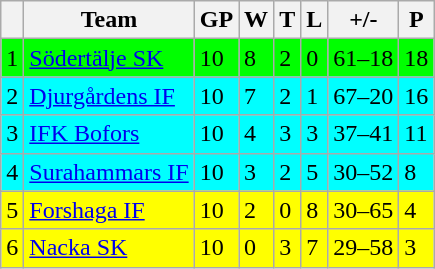<table class="wikitable">
<tr>
<th></th>
<th>Team</th>
<th>GP</th>
<th>W</th>
<th>T</th>
<th>L</th>
<th>+/-</th>
<th>P</th>
</tr>
<tr style="background:#00FF00">
<td>1</td>
<td><a href='#'>Södertälje SK</a></td>
<td>10</td>
<td>8</td>
<td>2</td>
<td>0</td>
<td>61–18</td>
<td>18</td>
</tr>
<tr style="background:#00FFFF">
<td>2</td>
<td><a href='#'>Djurgårdens IF</a></td>
<td>10</td>
<td>7</td>
<td>2</td>
<td>1</td>
<td>67–20</td>
<td>16</td>
</tr>
<tr style="background:#00FFFF">
<td>3</td>
<td><a href='#'>IFK Bofors</a></td>
<td>10</td>
<td>4</td>
<td>3</td>
<td>3</td>
<td>37–41</td>
<td>11</td>
</tr>
<tr style="background:#00FFFF">
<td>4</td>
<td><a href='#'>Surahammars IF</a></td>
<td>10</td>
<td>3</td>
<td>2</td>
<td>5</td>
<td>30–52</td>
<td>8</td>
</tr>
<tr style="background:#FFFF00">
<td>5</td>
<td><a href='#'>Forshaga IF</a></td>
<td>10</td>
<td>2</td>
<td>0</td>
<td>8</td>
<td>30–65</td>
<td>4</td>
</tr>
<tr style="background:#FFFF00">
<td>6</td>
<td><a href='#'>Nacka SK</a></td>
<td>10</td>
<td>0</td>
<td>3</td>
<td>7</td>
<td>29–58</td>
<td>3</td>
</tr>
</table>
